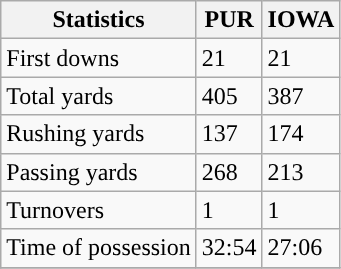<table class="wikitable">
<tr>
<th>Statistics</th>
<th>PUR</th>
<th>IOWA</th>
</tr>
<tr>
<td>First downs</td>
<td>21</td>
<td>21</td>
</tr>
<tr>
<td>Total yards</td>
<td>405</td>
<td>387</td>
</tr>
<tr>
<td>Rushing yards</td>
<td>137</td>
<td>174</td>
</tr>
<tr>
<td>Passing yards</td>
<td>268</td>
<td>213</td>
</tr>
<tr>
<td>Turnovers</td>
<td>1</td>
<td>1</td>
</tr>
<tr>
<td>Time of possession</td>
<td>32:54</td>
<td>27:06</td>
</tr>
<tr>
</tr>
</table>
